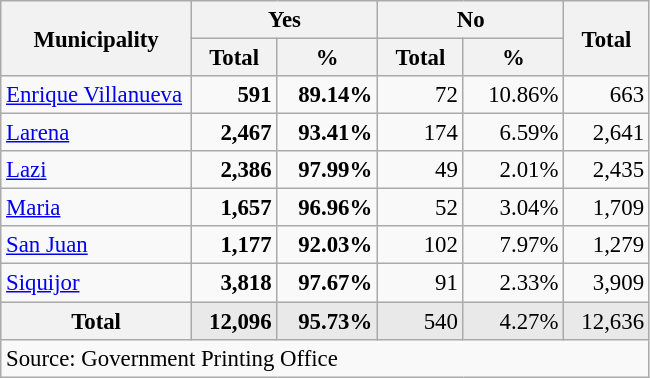<table class="wikitable" style="text-align:right; font-size:95%">
<tr>
<th rowspan="2" width="120px" align="left">Municipality</th>
<th colspan="2">Yes</th>
<th colspan="2">No</th>
<th rowspan="2" width="50px">Total</th>
</tr>
<tr>
<th width="50px">Total</th>
<th width="60px">%</th>
<th width="50px">Total</th>
<th width="60px">%</th>
</tr>
<tr>
<td align="left"><a href='#'>Enrique Villanueva</a></td>
<td><strong>591</strong></td>
<td><strong>89.14%</strong></td>
<td>72</td>
<td>10.86%</td>
<td>663</td>
</tr>
<tr>
<td align="left"><a href='#'>Larena</a></td>
<td><strong>2,467</strong></td>
<td><strong>93.41%</strong></td>
<td>174</td>
<td>6.59%</td>
<td>2,641</td>
</tr>
<tr>
<td align="left"><a href='#'>Lazi</a></td>
<td><strong>2,386</strong></td>
<td><strong>97.99%</strong></td>
<td>49</td>
<td>2.01%</td>
<td>2,435</td>
</tr>
<tr>
<td align="left"><a href='#'>Maria</a></td>
<td><strong>1,657</strong></td>
<td><strong>96.96%</strong></td>
<td>52</td>
<td>3.04%</td>
<td>1,709</td>
</tr>
<tr>
<td align="left"><a href='#'>San Juan</a></td>
<td><strong>1,177</strong></td>
<td><strong>92.03%</strong></td>
<td>102</td>
<td>7.97%</td>
<td>1,279</td>
</tr>
<tr>
<td align="left"><a href='#'>Siquijor</a></td>
<td><strong>3,818</strong></td>
<td><strong>97.67%</strong></td>
<td>91</td>
<td>2.33%</td>
<td>3,909</td>
</tr>
<tr style="background:#E9E9E9">
<th align="left"><strong>Total</strong></th>
<td><strong>12,096</strong></td>
<td><strong>95.73%</strong></td>
<td>540</td>
<td>4.27%</td>
<td>12,636</td>
</tr>
<tr>
<td colspan="6" align="left">Source: Government Printing Office</td>
</tr>
</table>
